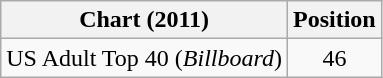<table class="wikitable">
<tr>
<th scope="col">Chart (2011)</th>
<th scope="col">Position</th>
</tr>
<tr>
<td>US Adult Top 40 (<em>Billboard</em>)</td>
<td style="text-align:center;">46</td>
</tr>
</table>
